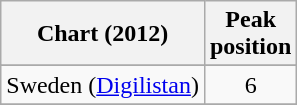<table class="wikitable">
<tr>
<th>Chart (2012)</th>
<th>Peak<br>position</th>
</tr>
<tr>
</tr>
<tr>
<td scope="row">Sweden (<a href='#'>Digilistan</a>)</td>
<td style="text-align:center;">6</td>
</tr>
<tr>
</tr>
</table>
